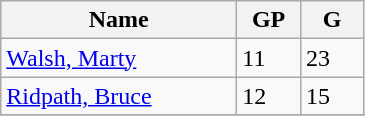<table class="wikitable">
<tr>
<th width=150>Name</th>
<th width=35>GP</th>
<th width=35>G</th>
</tr>
<tr>
<td><a href='#'>Walsh, Marty</a></td>
<td>11</td>
<td>23</td>
</tr>
<tr>
<td><a href='#'>Ridpath, Bruce</a></td>
<td>12</td>
<td>15</td>
</tr>
<tr>
</tr>
</table>
